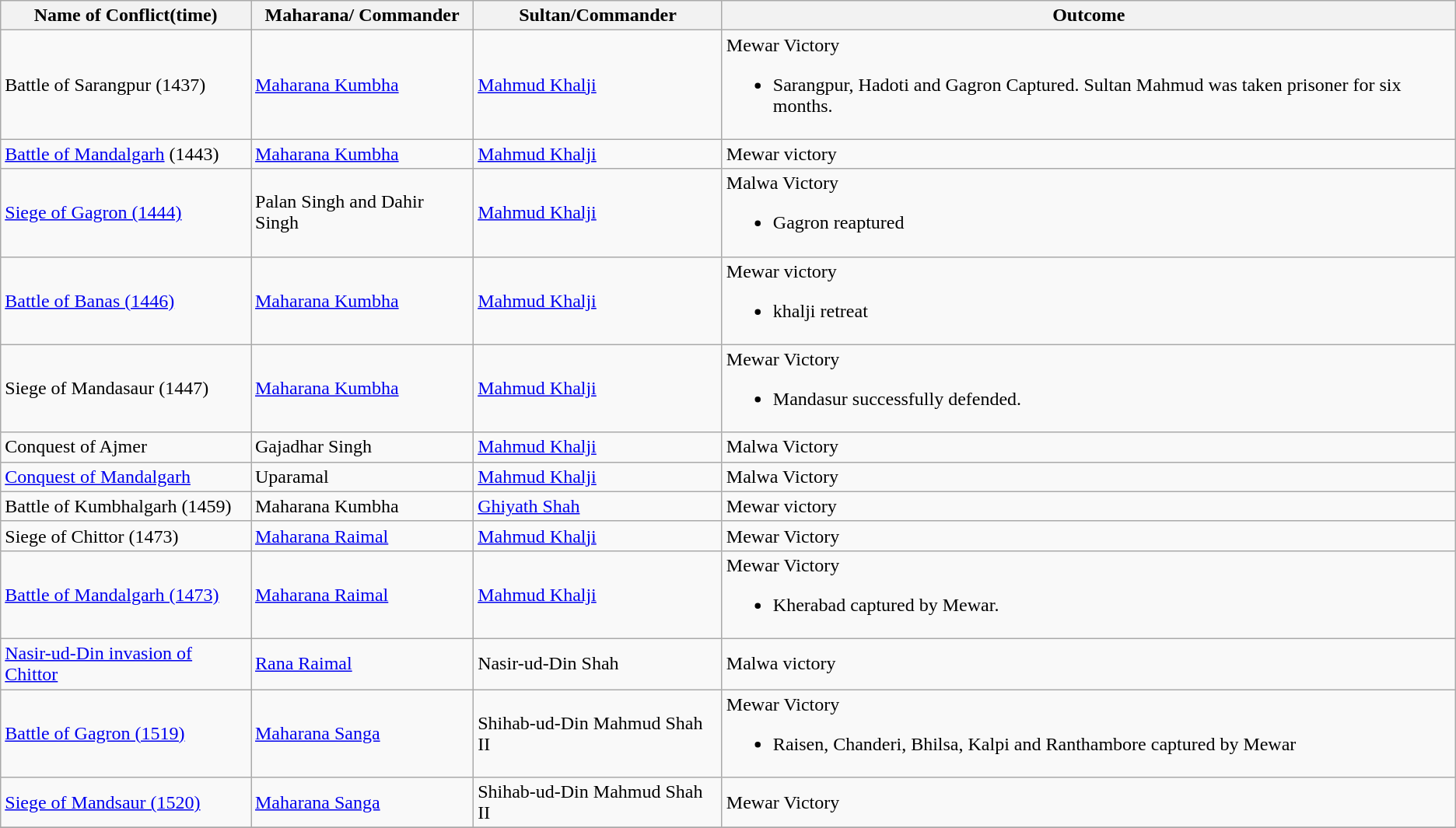<table class="wikitable">
<tr>
<th>Name of Conflict(time)</th>
<th>Maharana/ Commander</th>
<th>Sultan/Commander</th>
<th>Outcome</th>
</tr>
<tr>
<td>Battle of Sarangpur (1437)</td>
<td><a href='#'>Maharana Kumbha</a></td>
<td><a href='#'>Mahmud Khalji</a></td>
<td>Mewar Victory<br><ul><li>Sarangpur, Hadoti and Gagron Captured. Sultan Mahmud was taken prisoner for six months.</li></ul></td>
</tr>
<tr>
<td><a href='#'>Battle of Mandalgarh</a> (1443)</td>
<td><a href='#'>Maharana Kumbha</a></td>
<td><a href='#'>Mahmud Khalji</a></td>
<td>Mewar victory</td>
</tr>
<tr>
<td><a href='#'>Siege of Gagron (1444)</a></td>
<td>Palan Singh and Dahir Singh</td>
<td><a href='#'>Mahmud Khalji</a></td>
<td>Malwa Victory<br><ul><li>Gagron reaptured</li></ul></td>
</tr>
<tr>
<td><a href='#'>Battle of Banas (1446)</a></td>
<td><a href='#'>Maharana Kumbha</a></td>
<td><a href='#'>Mahmud Khalji</a></td>
<td>Mewar victory<br><ul><li>khalji retreat</li></ul></td>
</tr>
<tr>
<td>Siege of Mandasaur (1447)</td>
<td><a href='#'>Maharana Kumbha</a></td>
<td><a href='#'>Mahmud Khalji</a></td>
<td>Mewar Victory<br><ul><li>Mandasur successfully defended.</li></ul></td>
</tr>
<tr>
<td>Conquest of Ajmer</td>
<td>Gajadhar Singh </td>
<td><a href='#'>Mahmud Khalji</a></td>
<td>Malwa Victory</td>
</tr>
<tr>
<td><a href='#'>Conquest of Mandalgarh</a></td>
<td>Uparamal </td>
<td><a href='#'>Mahmud Khalji</a></td>
<td>Malwa Victory</td>
</tr>
<tr>
<td>Battle of Kumbhalgarh (1459)</td>
<td>Maharana Kumbha</td>
<td><a href='#'>Ghiyath Shah</a></td>
<td>Mewar victory</td>
</tr>
<tr>
<td>Siege of Chittor (1473)</td>
<td><a href='#'>Maharana Raimal</a></td>
<td><a href='#'>Mahmud Khalji</a></td>
<td>Mewar Victory</td>
</tr>
<tr>
<td><a href='#'>Battle of Mandalgarh (1473)</a></td>
<td><a href='#'>Maharana Raimal</a></td>
<td><a href='#'>Mahmud Khalji</a></td>
<td>Mewar Victory<br><ul><li>Kherabad captured by Mewar.</li></ul></td>
</tr>
<tr>
<td><a href='#'>Nasir-ud-Din invasion of Chittor</a></td>
<td><a href='#'>Rana Raimal</a></td>
<td>Nasir-ud-Din Shah</td>
<td>Malwa victory</td>
</tr>
<tr>
<td><a href='#'>Battle of Gagron (1519)</a></td>
<td><a href='#'>Maharana Sanga</a></td>
<td>Shihab-ud-Din Mahmud Shah II</td>
<td>Mewar Victory<br><ul><li>Raisen, Chanderi, Bhilsa, Kalpi and Ranthambore captured by Mewar</li></ul></td>
</tr>
<tr>
<td><a href='#'>Siege of Mandsaur (1520)</a></td>
<td><a href='#'>Maharana Sanga</a></td>
<td>Shihab-ud-Din Mahmud Shah II</td>
<td>Mewar Victory</td>
</tr>
<tr>
</tr>
</table>
